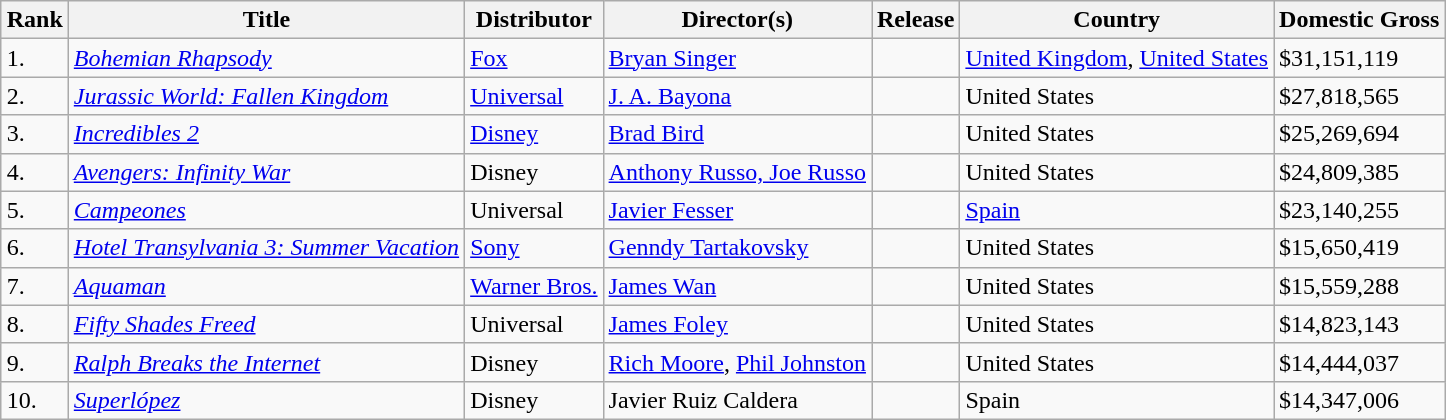<table class="wikitable sortable" style="margin:auto; margin:auto;">
<tr>
<th>Rank</th>
<th>Title</th>
<th>Distributor</th>
<th>Director(s)</th>
<th>Release</th>
<th>Country</th>
<th>Domestic Gross</th>
</tr>
<tr>
<td>1.</td>
<td><em><a href='#'>Bohemian Rhapsody</a></em></td>
<td><a href='#'>Fox</a></td>
<td><a href='#'>Bryan Singer</a></td>
<td></td>
<td><a href='#'>United Kingdom</a>, <a href='#'>United States</a></td>
<td>$31,151,119</td>
</tr>
<tr>
<td>2.</td>
<td><em><a href='#'>Jurassic World: Fallen Kingdom</a></em></td>
<td><a href='#'>Universal</a></td>
<td><a href='#'>J. A. Bayona</a></td>
<td></td>
<td>United States</td>
<td>$27,818,565</td>
</tr>
<tr>
<td>3.</td>
<td><em><a href='#'>Incredibles 2</a></em></td>
<td><a href='#'>Disney</a></td>
<td><a href='#'>Brad Bird</a></td>
<td></td>
<td>United States</td>
<td>$25,269,694</td>
</tr>
<tr>
<td>4.</td>
<td><em><a href='#'>Avengers: Infinity War</a></em></td>
<td>Disney</td>
<td><a href='#'>Anthony Russo, Joe Russo</a></td>
<td></td>
<td>United States</td>
<td>$24,809,385</td>
</tr>
<tr>
<td>5.</td>
<td><em><a href='#'>Campeones</a></em></td>
<td>Universal</td>
<td><a href='#'>Javier Fesser</a></td>
<td></td>
<td><a href='#'>Spain</a></td>
<td>$23,140,255</td>
</tr>
<tr>
<td>6.</td>
<td><em><a href='#'>Hotel Transylvania 3: Summer Vacation</a></em></td>
<td><a href='#'>Sony</a></td>
<td><a href='#'>Genndy Tartakovsky</a></td>
<td></td>
<td>United States</td>
<td>$15,650,419</td>
</tr>
<tr>
<td>7.</td>
<td><em><a href='#'>Aquaman</a></em></td>
<td><a href='#'>Warner Bros.</a></td>
<td><a href='#'>James Wan</a></td>
<td></td>
<td>United States</td>
<td>$15,559,288</td>
</tr>
<tr>
<td>8.</td>
<td><em><a href='#'>Fifty Shades Freed</a></em></td>
<td>Universal</td>
<td><a href='#'>James Foley</a></td>
<td></td>
<td>United States</td>
<td>$14,823,143</td>
</tr>
<tr>
<td>9.</td>
<td><em><a href='#'>Ralph Breaks the Internet</a></em></td>
<td>Disney</td>
<td><a href='#'>Rich Moore</a>, <a href='#'>Phil Johnston</a></td>
<td></td>
<td>United States</td>
<td>$14,444,037</td>
</tr>
<tr>
<td>10.</td>
<td><em><a href='#'>Superlópez</a></em></td>
<td>Disney</td>
<td>Javier Ruiz Caldera</td>
<td></td>
<td>Spain</td>
<td>$14,347,006</td>
</tr>
</table>
